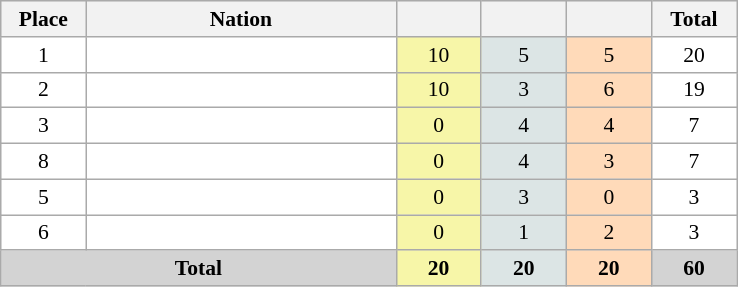<table class=wikitable style="border:1px solid #AAAAAA;font-size:90%">
<tr bgcolor="#EFEFEF">
<th width=50>Place</th>
<th width=200>Nation</th>
<th width=50></th>
<th width=50></th>
<th width=50></th>
<th width=50>Total</th>
</tr>
<tr align="center" valign="top" bgcolor="#FFFFFF">
<td>1</td>
<td align="left"></td>
<td style="background:#F7F6A8;">10</td>
<td style="background:#DCE5E5;">5</td>
<td style="background:#FFDAB9;">5</td>
<td>20</td>
</tr>
<tr align="center" valign="top" bgcolor="#FFFFFF">
<td>2</td>
<td align="left"></td>
<td style="background:#F7F6A8;">10</td>
<td style="background:#DCE5E5;">3</td>
<td style="background:#FFDAB9;">6</td>
<td>19</td>
</tr>
<tr align="center" valign="top" bgcolor="#FFFFFF">
<td>3</td>
<td align="left"></td>
<td style="background:#F7F6A8;">0</td>
<td style="background:#DCE5E5;">4</td>
<td style="background:#FFDAB9;">4</td>
<td>7</td>
</tr>
<tr align="center" valign="top" bgcolor="#FFFFFF">
<td>8</td>
<td align="left"></td>
<td style="background:#F7F6A8;">0</td>
<td style="background:#DCE5E5;">4</td>
<td style="background:#FFDAB9;">3</td>
<td>7</td>
</tr>
<tr align="center" valign="top" bgcolor="#FFFFFF">
<td>5</td>
<td align="left"></td>
<td style="background:#F7F6A8;">0</td>
<td style="background:#DCE5E5;">3</td>
<td style="background:#FFDAB9;">0</td>
<td>3</td>
</tr>
<tr align="center" valign="top" bgcolor="#FFFFFF">
<td>6</td>
<td align="left"></td>
<td style="background:#F7F6A8;">0</td>
<td style="background:#DCE5E5;">1</td>
<td style="background:#FFDAB9;">2</td>
<td>3</td>
</tr>
<tr align="center">
<td colspan="2" bgcolor=D3D3D3><strong>Total</strong></td>
<td style="background:#F7F6A8;"><strong>20</strong></td>
<td style="background:#DCE5E5;"><strong>20</strong></td>
<td style="background:#FFDAB9;"><strong>20</strong></td>
<td bgcolor=D3D3D3><strong>60</strong></td>
</tr>
</table>
